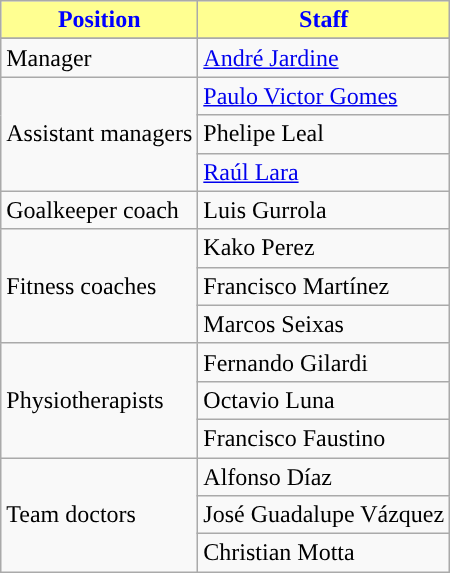<table class="wikitable">
<tr>
<th style=background-color:#FFFF91;color:Blue>Position</th>
<th style=background-color:#FFFF91;color:Blue>Staff</th>
</tr>
<tr>
</tr>
<tr>
<td>Manager</td>
<td> <a href='#'>André Jardine</a></td>
</tr>
<tr>
<td rowspan="3">Assistant managers</td>
<td> <a href='#'>Paulo Victor Gomes</a></td>
</tr>
<tr>
<td> Phelipe Leal</td>
</tr>
<tr>
<td> <a href='#'>Raúl Lara</a></td>
</tr>
<tr>
<td>Goalkeeper coach</td>
<td> Luis Gurrola</td>
</tr>
<tr>
<td rowspan="3">Fitness coaches</td>
<td> Kako Perez</td>
</tr>
<tr>
<td> Francisco Martínez</td>
</tr>
<tr>
<td> Marcos Seixas</td>
</tr>
<tr>
<td rowspan="3">Physiotherapists</td>
<td> Fernando Gilardi</td>
</tr>
<tr>
<td> Octavio Luna</td>
</tr>
<tr>
<td> Francisco Faustino</td>
</tr>
<tr>
<td rowspan="3 ">Team doctors</td>
<td> Alfonso Díaz</td>
</tr>
<tr>
<td> José Guadalupe Vázquez</td>
</tr>
<tr>
<td> Christian Motta</td>
</tr>
</table>
